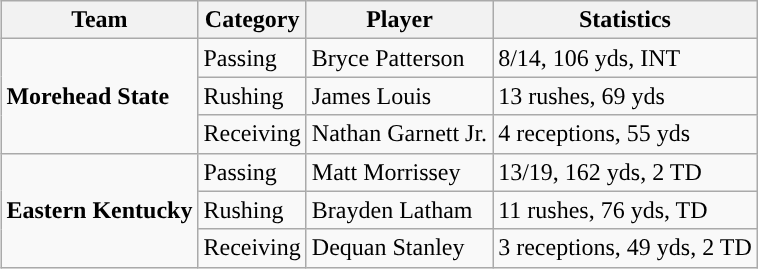<table class="wikitable" style="float: right;">
<tr>
<th>Team</th>
<th>Category</th>
<th>Player</th>
<th>Statistics</th>
</tr>
<tr>
<td rowspan=3><strong>Morehead State</strong></td>
<td>Passing</td>
<td>Bryce Patterson</td>
<td>8/14, 106 yds, INT</td>
</tr>
<tr>
<td>Rushing</td>
<td>James Louis</td>
<td>13 rushes, 69 yds</td>
</tr>
<tr>
<td>Receiving</td>
<td>Nathan Garnett Jr.</td>
<td>4 receptions, 55 yds</td>
</tr>
<tr>
<td rowspan=3><strong>Eastern Kentucky</strong></td>
<td>Passing</td>
<td>Matt Morrissey</td>
<td>13/19, 162 yds, 2 TD</td>
</tr>
<tr>
<td>Rushing</td>
<td>Brayden Latham</td>
<td>11 rushes, 76 yds, TD</td>
</tr>
<tr>
<td>Receiving</td>
<td>Dequan Stanley</td>
<td>3 receptions, 49 yds, 2 TD</td>
</tr>
</table>
